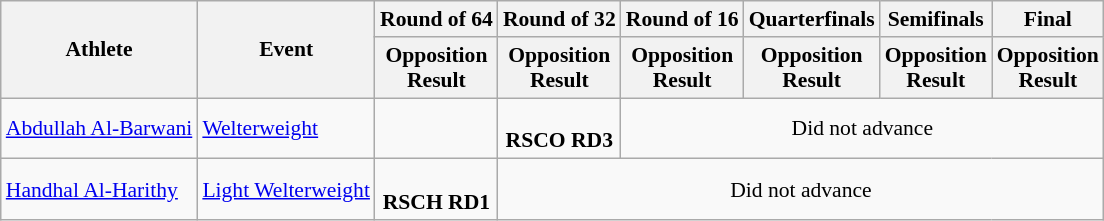<table class="wikitable" style="font-size:90%">
<tr>
<th rowspan="2">Athlete</th>
<th rowspan="2">Event</th>
<th>Round of 64</th>
<th>Round of 32</th>
<th>Round of 16</th>
<th>Quarterfinals</th>
<th>Semifinals</th>
<th>Final</th>
</tr>
<tr>
<th>Opposition<br>Result</th>
<th>Opposition<br>Result</th>
<th>Opposition<br>Result</th>
<th>Opposition<br>Result</th>
<th>Opposition<br>Result</th>
<th>Opposition<br>Result</th>
</tr>
<tr>
<td><a href='#'>Abdullah Al-Barwani</a></td>
<td><a href='#'>Welterweight</a></td>
<td></td>
<td align=center><br><strong>RSCO RD3</strong></td>
<td align=center colspan="4">Did not advance</td>
</tr>
<tr>
<td><a href='#'>Handhal Al-Harithy</a></td>
<td><a href='#'>Light Welterweight</a></td>
<td align=center><br><strong>RSCH RD1</strong></td>
<td align=center colspan="5">Did not advance</td>
</tr>
</table>
